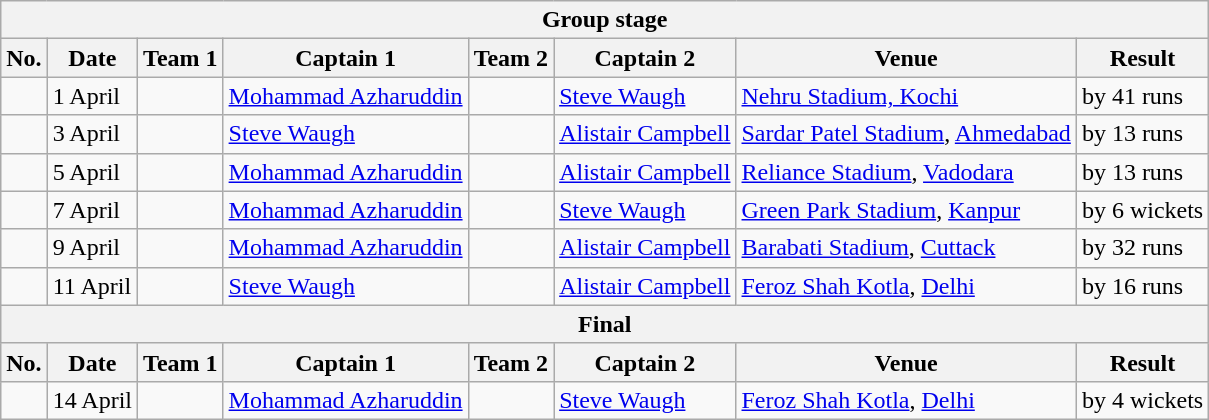<table class="wikitable">
<tr>
<th colspan="9">Group stage</th>
</tr>
<tr>
<th>No.</th>
<th>Date</th>
<th>Team 1</th>
<th>Captain 1</th>
<th>Team 2</th>
<th>Captain 2</th>
<th>Venue</th>
<th>Result</th>
</tr>
<tr>
<td></td>
<td>1 April</td>
<td></td>
<td><a href='#'>Mohammad Azharuddin</a></td>
<td></td>
<td><a href='#'>Steve Waugh</a></td>
<td><a href='#'>Nehru Stadium, Kochi</a></td>
<td> by 41 runs</td>
</tr>
<tr>
<td></td>
<td>3 April</td>
<td></td>
<td><a href='#'>Steve Waugh</a></td>
<td></td>
<td><a href='#'>Alistair Campbell</a></td>
<td><a href='#'>Sardar Patel Stadium</a>, <a href='#'>Ahmedabad</a></td>
<td> by 13 runs</td>
</tr>
<tr>
<td></td>
<td>5 April</td>
<td></td>
<td><a href='#'>Mohammad Azharuddin</a></td>
<td></td>
<td><a href='#'>Alistair Campbell</a></td>
<td><a href='#'>Reliance Stadium</a>, <a href='#'>Vadodara</a></td>
<td> by 13 runs</td>
</tr>
<tr>
<td></td>
<td>7 April</td>
<td></td>
<td><a href='#'>Mohammad Azharuddin</a></td>
<td></td>
<td><a href='#'>Steve Waugh</a></td>
<td><a href='#'>Green Park Stadium</a>, <a href='#'>Kanpur</a></td>
<td> by 6 wickets</td>
</tr>
<tr>
<td></td>
<td>9 April</td>
<td></td>
<td><a href='#'>Mohammad Azharuddin</a></td>
<td></td>
<td><a href='#'>Alistair Campbell</a></td>
<td><a href='#'>Barabati Stadium</a>, <a href='#'>Cuttack</a></td>
<td> by 32 runs</td>
</tr>
<tr>
<td></td>
<td>11 April</td>
<td></td>
<td><a href='#'>Steve Waugh</a></td>
<td></td>
<td><a href='#'>Alistair Campbell</a></td>
<td><a href='#'>Feroz Shah Kotla</a>, <a href='#'>Delhi</a></td>
<td> by 16 runs</td>
</tr>
<tr>
<th colspan="9">Final</th>
</tr>
<tr>
<th>No.</th>
<th>Date</th>
<th>Team 1</th>
<th>Captain 1</th>
<th>Team 2</th>
<th>Captain 2</th>
<th>Venue</th>
<th>Result</th>
</tr>
<tr>
<td></td>
<td>14 April</td>
<td></td>
<td><a href='#'>Mohammad Azharuddin</a></td>
<td></td>
<td><a href='#'>Steve Waugh</a></td>
<td><a href='#'>Feroz Shah Kotla</a>, <a href='#'>Delhi</a></td>
<td> by 4 wickets</td>
</tr>
</table>
